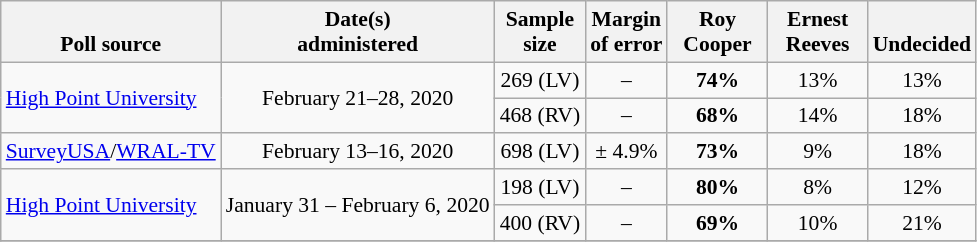<table class="wikitable" style="font-size:90%;text-align:center;">
<tr valign=bottom>
<th>Poll source</th>
<th>Date(s)<br>administered</th>
<th>Sample<br>size</th>
<th>Margin<br>of error</th>
<th style="width:60px;">Roy<br>Cooper</th>
<th style="width:60px;">Ernest<br>Reeves</th>
<th>Undecided</th>
</tr>
<tr>
<td rowspan=2 style="text-align:left;"><a href='#'>High Point University</a></td>
<td rowspan=2>February 21–28, 2020</td>
<td>269 (LV)</td>
<td>–</td>
<td><strong>74%</strong></td>
<td>13%</td>
<td>13%</td>
</tr>
<tr>
<td>468 (RV)</td>
<td>–</td>
<td><strong>68%</strong></td>
<td>14%</td>
<td>18%</td>
</tr>
<tr>
<td style="text-align:left;"><a href='#'>SurveyUSA</a>/<a href='#'>WRAL-TV</a></td>
<td>February 13–16, 2020</td>
<td>698 (LV)</td>
<td>± 4.9%</td>
<td><strong>73%</strong></td>
<td>9%</td>
<td>18%</td>
</tr>
<tr>
<td rowspan=2 style="text-align:left;"><a href='#'>High Point University</a></td>
<td rowspan=2>January 31 – February 6, 2020</td>
<td>198 (LV)</td>
<td>–</td>
<td><strong>80%</strong></td>
<td>8%</td>
<td>12%</td>
</tr>
<tr>
<td>400 (RV)</td>
<td>–</td>
<td><strong>69%</strong></td>
<td>10%</td>
<td>21%</td>
</tr>
<tr>
</tr>
</table>
